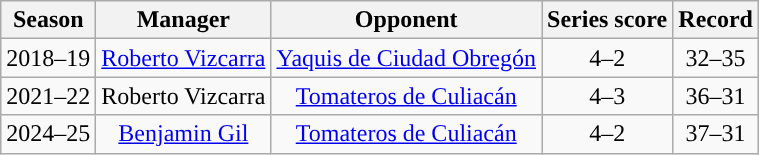<table class="wikitable">
<tr>
<th>Season</th>
<th>Manager</th>
<th>Opponent</th>
<th>Series score</th>
<th>Record</th>
</tr>
<tr style="text-align:center;">
<td>2018–19</td>
<td><a href='#'>Roberto Vizcarra</a></td>
<td><a href='#'>Yaquis de Ciudad Obregón</a></td>
<td>4–2</td>
<td>32–35</td>
</tr>
<tr style="text-align:center;">
<td>2021–22</td>
<td>Roberto Vizcarra</td>
<td><a href='#'>Tomateros de Culiacán</a></td>
<td>4–3</td>
<td>36–31</td>
</tr>
<tr style="text-align:center;">
<td>2024–25</td>
<td><a href='#'>Benjamin Gil</a></td>
<td><a href='#'>Tomateros de Culiacán</a></td>
<td>4–2</td>
<td>37–31</td>
</tr>
</table>
